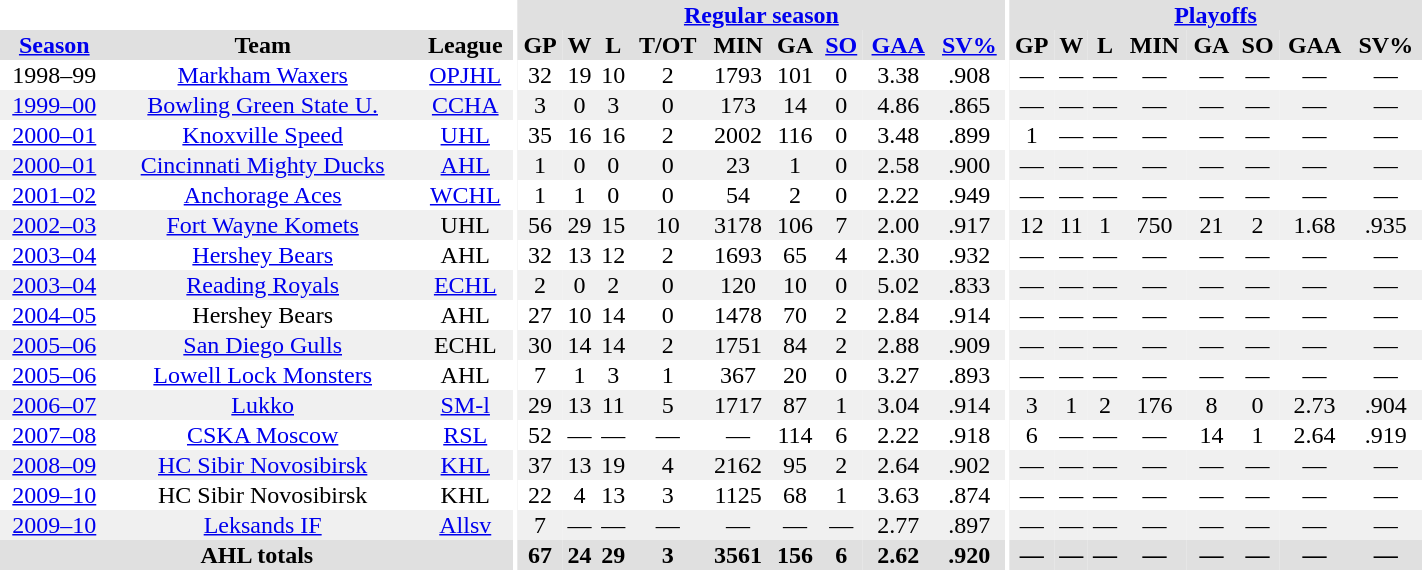<table border="0" cellpadding="1" cellspacing="0" style="text-align:center; width:75%">
<tr ALIGN="center" bgcolor="#e0e0e0">
<th align="center" colspan="3" bgcolor="#ffffff"></th>
<th align="center" rowspan="99" bgcolor="#ffffff"></th>
<th align="center" colspan="9" bgcolor="#e0e0e0"><a href='#'>Regular season</a></th>
<th align="center" rowspan="99" bgcolor="#ffffff"></th>
<th align="center" colspan="8" bgcolor="#e0e0e0"><a href='#'>Playoffs</a></th>
</tr>
<tr ALIGN="center" bgcolor="#e0e0e0">
<th><a href='#'>Season</a></th>
<th>Team</th>
<th>League</th>
<th>GP</th>
<th>W</th>
<th>L</th>
<th>T/OT</th>
<th>MIN</th>
<th>GA</th>
<th><a href='#'>SO</a></th>
<th><a href='#'>GAA</a></th>
<th><a href='#'>SV%</a></th>
<th>GP</th>
<th>W</th>
<th>L</th>
<th>MIN</th>
<th>GA</th>
<th>SO</th>
<th>GAA</th>
<th>SV%</th>
</tr>
<tr ALIGN="center">
<td>1998–99</td>
<td><a href='#'>Markham Waxers</a></td>
<td><a href='#'>OPJHL</a></td>
<td>32</td>
<td>19</td>
<td>10</td>
<td>2</td>
<td>1793</td>
<td>101</td>
<td>0</td>
<td>3.38</td>
<td>.908</td>
<td>—</td>
<td>—</td>
<td>—</td>
<td>—</td>
<td>—</td>
<td>—</td>
<td>—</td>
<td>—</td>
</tr>
<tr ALIGN="center" bgcolor="#f0f0f0">
<td><a href='#'>1999–00</a></td>
<td><a href='#'>Bowling Green State U.</a></td>
<td><a href='#'>CCHA</a></td>
<td>3</td>
<td>0</td>
<td>3</td>
<td>0</td>
<td>173</td>
<td>14</td>
<td>0</td>
<td>4.86</td>
<td>.865</td>
<td>—</td>
<td>—</td>
<td>—</td>
<td>—</td>
<td>—</td>
<td>—</td>
<td>—</td>
<td>—</td>
</tr>
<tr ALIGN="center">
<td><a href='#'>2000–01</a></td>
<td><a href='#'>Knoxville Speed</a></td>
<td><a href='#'>UHL</a></td>
<td>35</td>
<td>16</td>
<td>16</td>
<td>2</td>
<td>2002</td>
<td>116</td>
<td>0</td>
<td>3.48</td>
<td>.899</td>
<td>1</td>
<td>—</td>
<td>—</td>
<td>—</td>
<td>—</td>
<td>—</td>
<td>—</td>
<td>—</td>
</tr>
<tr ALIGN="center" bgcolor="#f0f0f0">
<td><a href='#'>2000–01</a></td>
<td><a href='#'>Cincinnati Mighty Ducks</a></td>
<td><a href='#'>AHL</a></td>
<td>1</td>
<td>0</td>
<td>0</td>
<td>0</td>
<td>23</td>
<td>1</td>
<td>0</td>
<td>2.58</td>
<td>.900</td>
<td>—</td>
<td>—</td>
<td>—</td>
<td>—</td>
<td>—</td>
<td>—</td>
<td>—</td>
<td>—</td>
</tr>
<tr ALIGN="center">
<td><a href='#'>2001–02</a></td>
<td><a href='#'>Anchorage Aces</a></td>
<td><a href='#'>WCHL</a></td>
<td>1</td>
<td>1</td>
<td>0</td>
<td>0</td>
<td>54</td>
<td>2</td>
<td>0</td>
<td>2.22</td>
<td>.949</td>
<td>—</td>
<td>—</td>
<td>—</td>
<td>—</td>
<td>—</td>
<td>—</td>
<td>—</td>
<td>—</td>
</tr>
<tr ALIGN="center" bgcolor="#f0f0f0">
<td><a href='#'>2002–03</a></td>
<td><a href='#'>Fort Wayne Komets</a></td>
<td>UHL</td>
<td>56</td>
<td>29</td>
<td>15</td>
<td>10</td>
<td>3178</td>
<td>106</td>
<td>7</td>
<td>2.00</td>
<td>.917</td>
<td>12</td>
<td>11</td>
<td>1</td>
<td>750</td>
<td>21</td>
<td>2</td>
<td>1.68</td>
<td>.935</td>
</tr>
<tr ALIGN="center">
<td><a href='#'>2003–04</a></td>
<td><a href='#'>Hershey Bears</a></td>
<td>AHL</td>
<td>32</td>
<td>13</td>
<td>12</td>
<td>2</td>
<td>1693</td>
<td>65</td>
<td>4</td>
<td>2.30</td>
<td>.932</td>
<td>—</td>
<td>—</td>
<td>—</td>
<td>—</td>
<td>—</td>
<td>—</td>
<td>—</td>
<td>—</td>
</tr>
<tr ALIGN="center" bgcolor="#f0f0f0">
<td><a href='#'>2003–04</a></td>
<td><a href='#'>Reading Royals</a></td>
<td><a href='#'>ECHL</a></td>
<td>2</td>
<td>0</td>
<td>2</td>
<td>0</td>
<td>120</td>
<td>10</td>
<td>0</td>
<td>5.02</td>
<td>.833</td>
<td>—</td>
<td>—</td>
<td>—</td>
<td>—</td>
<td>—</td>
<td>—</td>
<td>—</td>
<td>—</td>
</tr>
<tr ALIGN="center">
<td><a href='#'>2004–05</a></td>
<td>Hershey Bears</td>
<td>AHL</td>
<td>27</td>
<td>10</td>
<td>14</td>
<td>0</td>
<td>1478</td>
<td>70</td>
<td>2</td>
<td>2.84</td>
<td>.914</td>
<td>—</td>
<td>—</td>
<td>—</td>
<td>—</td>
<td>—</td>
<td>—</td>
<td>—</td>
<td>—</td>
</tr>
<tr ALIGN="center" bgcolor="#f0f0f0">
<td><a href='#'>2005–06</a></td>
<td><a href='#'>San Diego Gulls</a></td>
<td>ECHL</td>
<td>30</td>
<td>14</td>
<td>14</td>
<td>2</td>
<td>1751</td>
<td>84</td>
<td>2</td>
<td>2.88</td>
<td>.909</td>
<td>—</td>
<td>—</td>
<td>—</td>
<td>—</td>
<td>—</td>
<td>—</td>
<td>—</td>
<td>—</td>
</tr>
<tr ALIGN="center">
<td><a href='#'>2005–06</a></td>
<td><a href='#'>Lowell Lock Monsters</a></td>
<td>AHL</td>
<td>7</td>
<td>1</td>
<td>3</td>
<td>1</td>
<td>367</td>
<td>20</td>
<td>0</td>
<td>3.27</td>
<td>.893</td>
<td>—</td>
<td>—</td>
<td>—</td>
<td>—</td>
<td>—</td>
<td>—</td>
<td>—</td>
<td>—</td>
</tr>
<tr ALIGN="center" bgcolor="#f0f0f0">
<td><a href='#'>2006–07</a></td>
<td><a href='#'>Lukko</a></td>
<td><a href='#'>SM-l</a></td>
<td>29</td>
<td>13</td>
<td>11</td>
<td>5</td>
<td>1717</td>
<td>87</td>
<td>1</td>
<td>3.04</td>
<td>.914</td>
<td>3</td>
<td>1</td>
<td>2</td>
<td>176</td>
<td>8</td>
<td>0</td>
<td>2.73</td>
<td>.904</td>
</tr>
<tr ALIGN="center">
<td><a href='#'>2007–08</a></td>
<td><a href='#'>CSKA Moscow</a></td>
<td><a href='#'>RSL</a></td>
<td>52</td>
<td>—</td>
<td>—</td>
<td>—</td>
<td>—</td>
<td>114</td>
<td>6</td>
<td>2.22</td>
<td>.918</td>
<td>6</td>
<td>—</td>
<td>—</td>
<td>—</td>
<td>14</td>
<td>1</td>
<td>2.64</td>
<td>.919</td>
</tr>
<tr ALIGN="center" bgcolor="#f0f0f0">
<td><a href='#'>2008–09</a></td>
<td><a href='#'>HC Sibir Novosibirsk</a></td>
<td><a href='#'>KHL</a></td>
<td>37</td>
<td>13</td>
<td>19</td>
<td>4</td>
<td>2162</td>
<td>95</td>
<td>2</td>
<td>2.64</td>
<td>.902</td>
<td>—</td>
<td>—</td>
<td>—</td>
<td>—</td>
<td>—</td>
<td>—</td>
<td>—</td>
<td>—</td>
</tr>
<tr ALIGN="center">
<td><a href='#'>2009–10</a></td>
<td>HC Sibir Novosibirsk</td>
<td>KHL</td>
<td>22</td>
<td>4</td>
<td>13</td>
<td>3</td>
<td>1125</td>
<td>68</td>
<td>1</td>
<td>3.63</td>
<td>.874</td>
<td>—</td>
<td>—</td>
<td>—</td>
<td>—</td>
<td>—</td>
<td>—</td>
<td>—</td>
<td>—</td>
</tr>
<tr ALIGN="center" bgcolor="#f0f0f0">
<td><a href='#'>2009–10</a></td>
<td><a href='#'>Leksands IF</a></td>
<td><a href='#'>Allsv</a></td>
<td>7</td>
<td>—</td>
<td>—</td>
<td>—</td>
<td>—</td>
<td>—</td>
<td>—</td>
<td>2.77</td>
<td>.897</td>
<td>—</td>
<td>—</td>
<td>—</td>
<td>—</td>
<td>—</td>
<td>—</td>
<td>—</td>
<td>—</td>
</tr>
<tr ALIGN="center" bgcolor="#e0e0e0">
<th colspan="3" align="center">AHL totals</th>
<th>67</th>
<th>24</th>
<th>29</th>
<th>3</th>
<th>3561</th>
<th>156</th>
<th>6</th>
<th>2.62</th>
<th>.920</th>
<th>—</th>
<th>—</th>
<th>—</th>
<th>—</th>
<th>—</th>
<th>—</th>
<th>—</th>
<th>—</th>
</tr>
</table>
